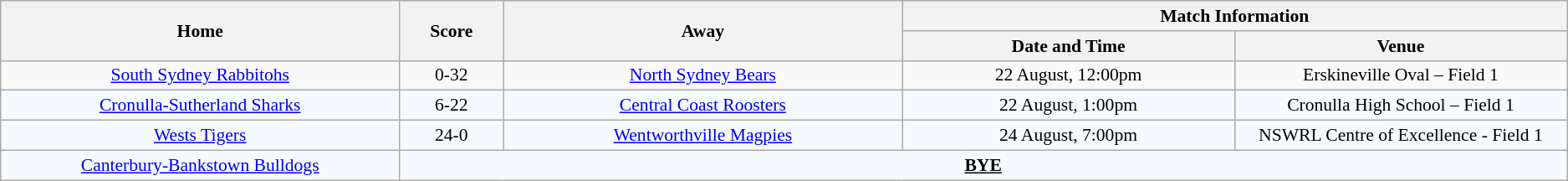<table class="wikitable" style="border-collapse:collapse; font-size:90%; text-align:center;">
<tr>
<th rowspan="2" width="12%">Home</th>
<th rowspan="2" width="3%">Score</th>
<th rowspan="2" width="12%">Away</th>
<th colspan="2">Match Information</th>
</tr>
<tr bgcolor="#EFEFEF">
<th width="10%">Date and Time</th>
<th width="10%">Venue</th>
</tr>
<tr>
<td> <a href='#'>South Sydney Rabbitohs</a></td>
<td>0-32</td>
<td> <a href='#'>North Sydney Bears</a></td>
<td>22 August, 12:00pm</td>
<td>Erskineville Oval – Field 1</td>
</tr>
<tr bgcolor="#F5FAFF">
<td align="centre"> <a href='#'>Cronulla-Sutherland Sharks</a></td>
<td>6-22</td>
<td align="centre"> <a href='#'>Central Coast Roosters</a></td>
<td>22 August, 1:00pm</td>
<td>Cronulla High School – Field 1</td>
</tr>
<tr bgcolor="#F5FAFF">
<td align="centre"> <a href='#'>Wests Tigers</a></td>
<td>24-0</td>
<td align="centre"> <a href='#'>Wentworthville Magpies</a></td>
<td>24 August, 7:00pm</td>
<td>NSWRL Centre of Excellence - Field 1</td>
</tr>
<tr bgcolor="#F5FAFF">
<td align="centre"> <a href='#'>Canterbury-Bankstown Bulldogs</a></td>
<td colspan="4"><strong><u>BYE</u></strong></td>
</tr>
</table>
